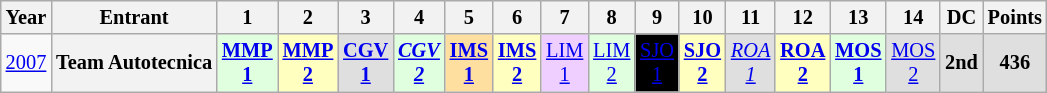<table class="wikitable" style="text-align:center; font-size:85%">
<tr>
<th>Year</th>
<th>Entrant</th>
<th>1</th>
<th>2</th>
<th>3</th>
<th>4</th>
<th>5</th>
<th>6</th>
<th>7</th>
<th>8</th>
<th>9</th>
<th>10</th>
<th>11</th>
<th>12</th>
<th>13</th>
<th>14</th>
<th>DC</th>
<th>Points</th>
</tr>
<tr>
<td><a href='#'>2007</a></td>
<th nowrap>Team Autotecnica</th>
<td style="background:#dfffdf"><strong><a href='#'>MMP<br>1</a></strong><br></td>
<td style="background:#ffffbf"><strong><a href='#'>MMP<br>2</a></strong><br></td>
<td style="background:#dfdfdf"><strong><a href='#'>CGV<br>1</a></strong><br></td>
<td style="background:#dfffdf"><strong><em><a href='#'>CGV<br>2</a></em></strong><br></td>
<td style="background:#ffdf9f"><strong><a href='#'>IMS<br>1</a></strong><br></td>
<td style="background:#ffffbf"><strong><a href='#'>IMS<br>2</a></strong><br></td>
<td style="background:#efcfff"><a href='#'>LIM<br>1</a><br></td>
<td style="background:#dfffdf"><a href='#'>LIM<br>2</a><br></td>
<td style="background-color:#000000;color:white"><a href='#'><span>SJO<br>1</span></a><br></td>
<td style="background:#ffffbf"><strong><a href='#'>SJO<br>2</a></strong><br></td>
<td style="background:#dfdfdf"><em><a href='#'>ROA<br>1</a></em><br></td>
<td style="background:#ffffbf"><strong><a href='#'>ROA<br>2</a></strong><br></td>
<td style="background:#dfffdf"><strong><a href='#'>MOS<br>1</a></strong><br></td>
<td style="background:#dfdfdf"><a href='#'>MOS<br>2</a><br></td>
<th style="background:#dfdfdf">2nd</th>
<th style="background:#dfdfdf">436</th>
</tr>
</table>
